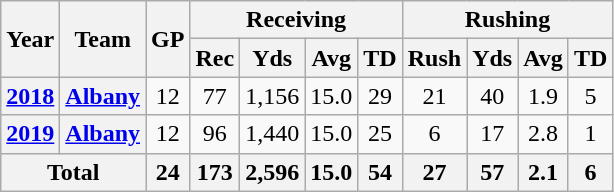<table class=wikitable style="text-align:center;">
<tr>
<th rowspan="2">Year</th>
<th rowspan="2">Team</th>
<th rowspan="2">GP</th>
<th colspan="4">Receiving</th>
<th colspan="5">Rushing</th>
</tr>
<tr>
<th>Rec</th>
<th>Yds</th>
<th>Avg</th>
<th>TD</th>
<th>Rush</th>
<th>Yds</th>
<th>Avg</th>
<th>TD</th>
</tr>
<tr>
<th><a href='#'>2018</a></th>
<th><a href='#'>Albany</a></th>
<td>12</td>
<td>77</td>
<td>1,156</td>
<td>15.0</td>
<td>29</td>
<td>21</td>
<td>40</td>
<td>1.9</td>
<td>5</td>
</tr>
<tr>
<th><a href='#'>2019</a></th>
<th><a href='#'>Albany</a></th>
<td>12</td>
<td>96</td>
<td>1,440</td>
<td>15.0</td>
<td>25</td>
<td>6</td>
<td>17</td>
<td>2.8</td>
<td>1</td>
</tr>
<tr>
<th colspan="2">Total</th>
<th>24</th>
<th>173</th>
<th>2,596</th>
<th>15.0</th>
<th>54</th>
<th>27</th>
<th>57</th>
<th>2.1</th>
<th>6</th>
</tr>
</table>
